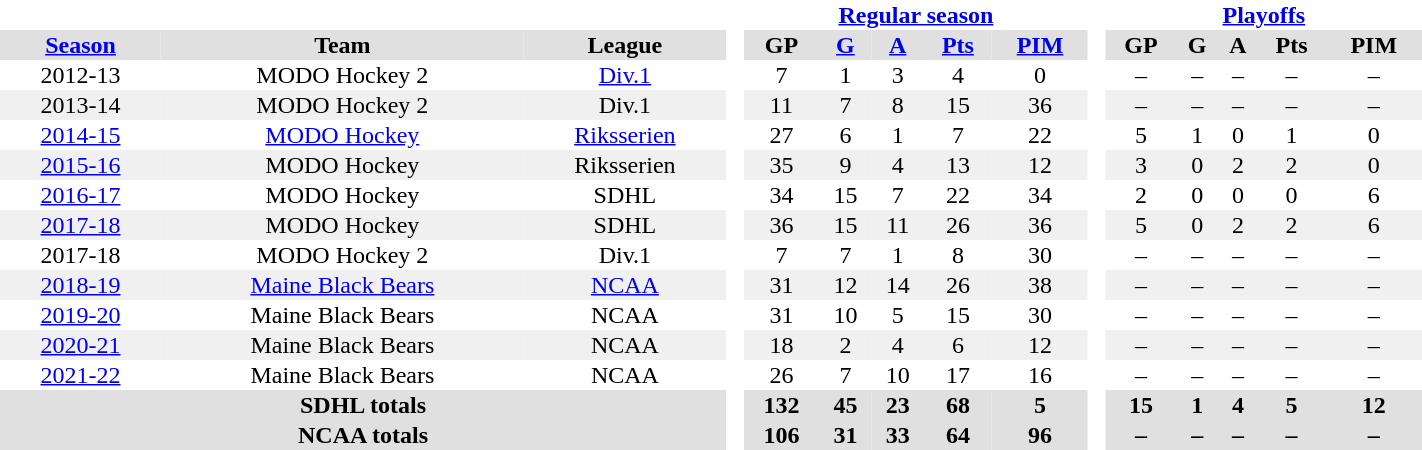<table border="0" cellpadding="1" cellspacing="0" width="75%" style="text-align:center">
<tr>
<th colspan="3" bgcolor="#ffffff"> </th>
<th rowspan="98" bgcolor="#ffffff"> </th>
<th colspan="5"><a href='#'>Regular season</a></th>
<th rowspan="98" bgcolor="#ffffff"> </th>
<th colspan="5"><a href='#'>Playoffs</a></th>
</tr>
<tr bgcolor="#e0e0e0">
<th><a href='#'>Season</a></th>
<th>Team</th>
<th>League</th>
<th>GP</th>
<th><a href='#'>G</a></th>
<th><a href='#'>A</a></th>
<th><a href='#'>Pts</a></th>
<th><a href='#'>PIM</a></th>
<th>GP</th>
<th>G</th>
<th>A</th>
<th>Pts</th>
<th>PIM</th>
</tr>
<tr>
<td>2012-13</td>
<td>MODO Hockey 2</td>
<td><a href='#'>Div.1</a></td>
<td>7</td>
<td>1</td>
<td>3</td>
<td>4</td>
<td>0</td>
<td>–</td>
<td>–</td>
<td>–</td>
<td>–</td>
<td>–</td>
</tr>
<tr bgcolor="#f0f0f0">
<td>2013-14</td>
<td>MODO Hockey 2</td>
<td>Div.1</td>
<td>11</td>
<td>7</td>
<td>8</td>
<td>15</td>
<td>36</td>
<td>–</td>
<td>–</td>
<td>–</td>
<td>–</td>
<td>–</td>
</tr>
<tr>
<td><a href='#'>2014-15</a></td>
<td><a href='#'>MODO Hockey</a></td>
<td><a href='#'>Riksserien</a></td>
<td>27</td>
<td>6</td>
<td>1</td>
<td>7</td>
<td>22</td>
<td>5</td>
<td>1</td>
<td>0</td>
<td>1</td>
<td>0</td>
</tr>
<tr bgcolor="#f0f0f0">
<td><a href='#'>2015-16</a></td>
<td>MODO Hockey</td>
<td>Riksserien</td>
<td>35</td>
<td>9</td>
<td>4</td>
<td>13</td>
<td>12</td>
<td>3</td>
<td>0</td>
<td>2</td>
<td>2</td>
<td>0</td>
</tr>
<tr>
<td><a href='#'>2016-17</a></td>
<td>MODO Hockey</td>
<td>SDHL</td>
<td>34</td>
<td>15</td>
<td>7</td>
<td>22</td>
<td>34</td>
<td>2</td>
<td>0</td>
<td>0</td>
<td>0</td>
<td>6</td>
</tr>
<tr bgcolor="#f0f0f0">
<td><a href='#'>2017-18</a></td>
<td>MODO Hockey</td>
<td>SDHL</td>
<td>36</td>
<td>15</td>
<td>11</td>
<td>26</td>
<td>36</td>
<td>5</td>
<td>0</td>
<td>2</td>
<td>2</td>
<td>6</td>
</tr>
<tr>
<td>2017-18</td>
<td>MODO Hockey 2</td>
<td>Div.1</td>
<td>7</td>
<td>7</td>
<td>1</td>
<td>8</td>
<td>30</td>
<td>–</td>
<td>–</td>
<td>–</td>
<td>–</td>
<td>–</td>
</tr>
<tr bgcolor="#f0f0f0">
<td><a href='#'>2018-19</a></td>
<td><a href='#'>Maine Black Bears</a></td>
<td><a href='#'>NCAA</a></td>
<td>31</td>
<td>12</td>
<td>14</td>
<td>26</td>
<td>38</td>
<td>–</td>
<td>–</td>
<td>–</td>
<td>–</td>
<td>–</td>
</tr>
<tr>
<td><a href='#'>2019-20</a></td>
<td>Maine Black Bears</td>
<td>NCAA</td>
<td>31</td>
<td>10</td>
<td>5</td>
<td>15</td>
<td>30</td>
<td>–</td>
<td>–</td>
<td>–</td>
<td>–</td>
<td>–</td>
</tr>
<tr bgcolor="#f0f0f0">
<td><a href='#'>2020-21</a></td>
<td>Maine Black Bears</td>
<td>NCAA</td>
<td>18</td>
<td>2</td>
<td>4</td>
<td>6</td>
<td>12</td>
<td>–</td>
<td>–</td>
<td>–</td>
<td>–</td>
<td>–</td>
</tr>
<tr>
<td><a href='#'>2021-22</a></td>
<td>Maine Black Bears</td>
<td>NCAA</td>
<td>26</td>
<td>7</td>
<td>10</td>
<td>17</td>
<td>16</td>
<td>–</td>
<td>–</td>
<td>–</td>
<td>–</td>
<td>–</td>
</tr>
<tr bgcolor="#e0e0e0">
<th colspan="3">SDHL totals</th>
<th>132</th>
<th>45</th>
<th>23</th>
<th>68</th>
<th>5</th>
<th>15</th>
<th>1</th>
<th>4</th>
<th>5</th>
<th>12</th>
</tr>
<tr bgcolor="#e0e0e0">
<th colspan="3">NCAA totals</th>
<th>106</th>
<th>31</th>
<th>33</th>
<th>64</th>
<th>96</th>
<th>–</th>
<th>–</th>
<th>–</th>
<th>–</th>
<th>–</th>
</tr>
</table>
